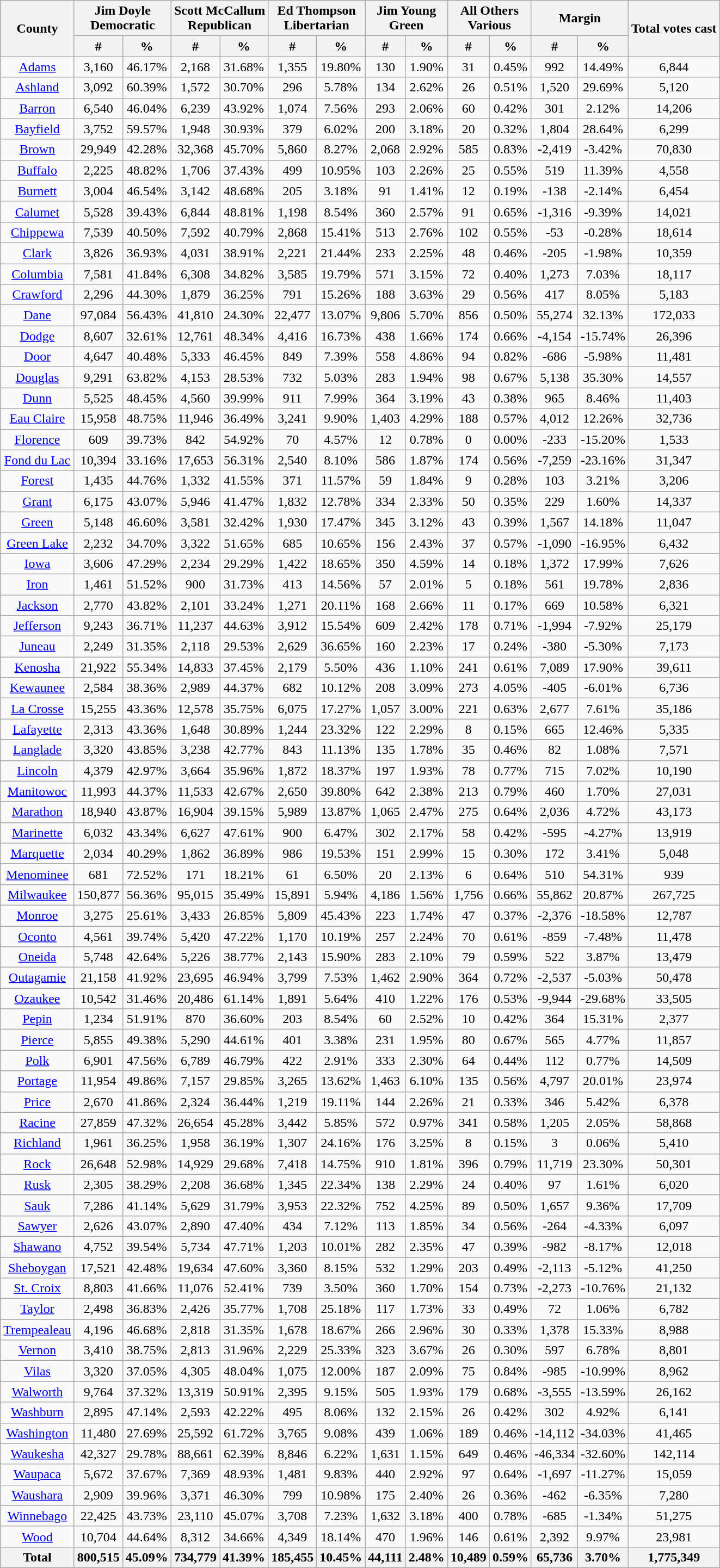<table class="wikitable sortable" style="text-align:center">
<tr>
<th rowspan="2" style="text-align:center;">County</th>
<th colspan="2" style="text-align:center;">Jim Doyle<br>Democratic</th>
<th colspan="2" style="text-align:center;">Scott McCallum<br>Republican</th>
<th colspan="2" style="text-align:center;">Ed Thompson<br>Libertarian</th>
<th colspan="2" style="text-align:center;">Jim Young<br>Green</th>
<th colspan="2" style="text-align:center;">All Others<br>Various</th>
<th colspan="2" style="text-align:center;">Margin</th>
<th rowspan="2" style="text-align:center;">Total votes cast</th>
</tr>
<tr>
<th style="text-align:center;" data-sort-type="number">#</th>
<th style="text-align:center;" data-sort-type="number">%</th>
<th style="text-align:center;" data-sort-type="number">#</th>
<th style="text-align:center;" data-sort-type="number">%</th>
<th style="text-align:center;" data-sort-type="number">#</th>
<th style="text-align:center;" data-sort-type="number">%</th>
<th style="text-align:center;" data-sort-type="number">#</th>
<th style="text-align:center;" data-sort-type="number">%</th>
<th style="text-align:center;" data-sort-type="number">#</th>
<th style="text-align:center;" data-sort-type="number">%</th>
<th style="text-align:center;" data-sort-type="number">#</th>
<th style="text-align:center;" data-sort-type="number">%</th>
</tr>
<tr style="text-align:center;">
<td><a href='#'>Adams</a></td>
<td>3,160</td>
<td>46.17%</td>
<td>2,168</td>
<td>31.68%</td>
<td>1,355</td>
<td>19.80%</td>
<td>130</td>
<td>1.90%</td>
<td>31</td>
<td>0.45%</td>
<td>992</td>
<td>14.49%</td>
<td>6,844</td>
</tr>
<tr style="text-align:center;">
<td><a href='#'>Ashland</a></td>
<td>3,092</td>
<td>60.39%</td>
<td>1,572</td>
<td>30.70%</td>
<td>296</td>
<td>5.78%</td>
<td>134</td>
<td>2.62%</td>
<td>26</td>
<td>0.51%</td>
<td>1,520</td>
<td>29.69%</td>
<td>5,120</td>
</tr>
<tr style="text-align:center;">
<td><a href='#'>Barron</a></td>
<td>6,540</td>
<td>46.04%</td>
<td>6,239</td>
<td>43.92%</td>
<td>1,074</td>
<td>7.56%</td>
<td>293</td>
<td>2.06%</td>
<td>60</td>
<td>0.42%</td>
<td>301</td>
<td>2.12%</td>
<td>14,206</td>
</tr>
<tr style="text-align:center;">
<td><a href='#'>Bayfield</a></td>
<td>3,752</td>
<td>59.57%</td>
<td>1,948</td>
<td>30.93%</td>
<td>379</td>
<td>6.02%</td>
<td>200</td>
<td>3.18%</td>
<td>20</td>
<td>0.32%</td>
<td>1,804</td>
<td>28.64%</td>
<td>6,299</td>
</tr>
<tr style="text-align:center;">
<td><a href='#'>Brown</a></td>
<td>29,949</td>
<td>42.28%</td>
<td>32,368</td>
<td>45.70%</td>
<td>5,860</td>
<td>8.27%</td>
<td>2,068</td>
<td>2.92%</td>
<td>585</td>
<td>0.83%</td>
<td>-2,419</td>
<td>-3.42%</td>
<td>70,830</td>
</tr>
<tr style="text-align:center;">
<td><a href='#'>Buffalo</a></td>
<td>2,225</td>
<td>48.82%</td>
<td>1,706</td>
<td>37.43%</td>
<td>499</td>
<td>10.95%</td>
<td>103</td>
<td>2.26%</td>
<td>25</td>
<td>0.55%</td>
<td>519</td>
<td>11.39%</td>
<td>4,558</td>
</tr>
<tr style="text-align:center;">
<td><a href='#'>Burnett</a></td>
<td>3,004</td>
<td>46.54%</td>
<td>3,142</td>
<td>48.68%</td>
<td>205</td>
<td>3.18%</td>
<td>91</td>
<td>1.41%</td>
<td>12</td>
<td>0.19%</td>
<td>-138</td>
<td>-2.14%</td>
<td>6,454</td>
</tr>
<tr style="text-align:center;">
<td><a href='#'>Calumet</a></td>
<td>5,528</td>
<td>39.43%</td>
<td>6,844</td>
<td>48.81%</td>
<td>1,198</td>
<td>8.54%</td>
<td>360</td>
<td>2.57%</td>
<td>91</td>
<td>0.65%</td>
<td>-1,316</td>
<td>-9.39%</td>
<td>14,021</td>
</tr>
<tr style="text-align:center;">
<td><a href='#'>Chippewa</a></td>
<td>7,539</td>
<td>40.50%</td>
<td>7,592</td>
<td>40.79%</td>
<td>2,868</td>
<td>15.41%</td>
<td>513</td>
<td>2.76%</td>
<td>102</td>
<td>0.55%</td>
<td>-53</td>
<td>-0.28%</td>
<td>18,614</td>
</tr>
<tr style="text-align:center;">
<td><a href='#'>Clark</a></td>
<td>3,826</td>
<td>36.93%</td>
<td>4,031</td>
<td>38.91%</td>
<td>2,221</td>
<td>21.44%</td>
<td>233</td>
<td>2.25%</td>
<td>48</td>
<td>0.46%</td>
<td>-205</td>
<td>-1.98%</td>
<td>10,359</td>
</tr>
<tr style="text-align:center;">
<td><a href='#'>Columbia</a></td>
<td>7,581</td>
<td>41.84%</td>
<td>6,308</td>
<td>34.82%</td>
<td>3,585</td>
<td>19.79%</td>
<td>571</td>
<td>3.15%</td>
<td>72</td>
<td>0.40%</td>
<td>1,273</td>
<td>7.03%</td>
<td>18,117</td>
</tr>
<tr style="text-align:center;">
<td><a href='#'>Crawford</a></td>
<td>2,296</td>
<td>44.30%</td>
<td>1,879</td>
<td>36.25%</td>
<td>791</td>
<td>15.26%</td>
<td>188</td>
<td>3.63%</td>
<td>29</td>
<td>0.56%</td>
<td>417</td>
<td>8.05%</td>
<td>5,183</td>
</tr>
<tr style="text-align:center;">
<td><a href='#'>Dane</a></td>
<td>97,084</td>
<td>56.43%</td>
<td>41,810</td>
<td>24.30%</td>
<td>22,477</td>
<td>13.07%</td>
<td>9,806</td>
<td>5.70%</td>
<td>856</td>
<td>0.50%</td>
<td>55,274</td>
<td>32.13%</td>
<td>172,033</td>
</tr>
<tr style="text-align:center;">
<td><a href='#'>Dodge</a></td>
<td>8,607</td>
<td>32.61%</td>
<td>12,761</td>
<td>48.34%</td>
<td>4,416</td>
<td>16.73%</td>
<td>438</td>
<td>1.66%</td>
<td>174</td>
<td>0.66%</td>
<td>-4,154</td>
<td>-15.74%</td>
<td>26,396</td>
</tr>
<tr style="text-align:center;">
<td><a href='#'>Door</a></td>
<td>4,647</td>
<td>40.48%</td>
<td>5,333</td>
<td>46.45%</td>
<td>849</td>
<td>7.39%</td>
<td>558</td>
<td>4.86%</td>
<td>94</td>
<td>0.82%</td>
<td>-686</td>
<td>-5.98%</td>
<td>11,481</td>
</tr>
<tr style="text-align:center;">
<td><a href='#'>Douglas</a></td>
<td>9,291</td>
<td>63.82%</td>
<td>4,153</td>
<td>28.53%</td>
<td>732</td>
<td>5.03%</td>
<td>283</td>
<td>1.94%</td>
<td>98</td>
<td>0.67%</td>
<td>5,138</td>
<td>35.30%</td>
<td>14,557</td>
</tr>
<tr style="text-align:center;">
<td><a href='#'>Dunn</a></td>
<td>5,525</td>
<td>48.45%</td>
<td>4,560</td>
<td>39.99%</td>
<td>911</td>
<td>7.99%</td>
<td>364</td>
<td>3.19%</td>
<td>43</td>
<td>0.38%</td>
<td>965</td>
<td>8.46%</td>
<td>11,403</td>
</tr>
<tr style="text-align:center;">
<td><a href='#'>Eau Claire</a></td>
<td>15,958</td>
<td>48.75%</td>
<td>11,946</td>
<td>36.49%</td>
<td>3,241</td>
<td>9.90%</td>
<td>1,403</td>
<td>4.29%</td>
<td>188</td>
<td>0.57%</td>
<td>4,012</td>
<td>12.26%</td>
<td>32,736</td>
</tr>
<tr style="text-align:center;">
<td><a href='#'>Florence</a></td>
<td>609</td>
<td>39.73%</td>
<td>842</td>
<td>54.92%</td>
<td>70</td>
<td>4.57%</td>
<td>12</td>
<td>0.78%</td>
<td>0</td>
<td>0.00%</td>
<td>-233</td>
<td>-15.20%</td>
<td>1,533</td>
</tr>
<tr style="text-align:center;">
<td><a href='#'>Fond du Lac</a></td>
<td>10,394</td>
<td>33.16%</td>
<td>17,653</td>
<td>56.31%</td>
<td>2,540</td>
<td>8.10%</td>
<td>586</td>
<td>1.87%</td>
<td>174</td>
<td>0.56%</td>
<td>-7,259</td>
<td>-23.16%</td>
<td>31,347</td>
</tr>
<tr style="text-align:center;">
<td><a href='#'>Forest</a></td>
<td>1,435</td>
<td>44.76%</td>
<td>1,332</td>
<td>41.55%</td>
<td>371</td>
<td>11.57%</td>
<td>59</td>
<td>1.84%</td>
<td>9</td>
<td>0.28%</td>
<td>103</td>
<td>3.21%</td>
<td>3,206</td>
</tr>
<tr style="text-align:center;">
<td><a href='#'>Grant</a></td>
<td>6,175</td>
<td>43.07%</td>
<td>5,946</td>
<td>41.47%</td>
<td>1,832</td>
<td>12.78%</td>
<td>334</td>
<td>2.33%</td>
<td>50</td>
<td>0.35%</td>
<td>229</td>
<td>1.60%</td>
<td>14,337</td>
</tr>
<tr style="text-align:center;">
<td><a href='#'>Green</a></td>
<td>5,148</td>
<td>46.60%</td>
<td>3,581</td>
<td>32.42%</td>
<td>1,930</td>
<td>17.47%</td>
<td>345</td>
<td>3.12%</td>
<td>43</td>
<td>0.39%</td>
<td>1,567</td>
<td>14.18%</td>
<td>11,047</td>
</tr>
<tr style="text-align:center;">
<td><a href='#'>Green Lake</a></td>
<td>2,232</td>
<td>34.70%</td>
<td>3,322</td>
<td>51.65%</td>
<td>685</td>
<td>10.65%</td>
<td>156</td>
<td>2.43%</td>
<td>37</td>
<td>0.57%</td>
<td>-1,090</td>
<td>-16.95%</td>
<td>6,432</td>
</tr>
<tr style="text-align:center;">
<td><a href='#'>Iowa</a></td>
<td>3,606</td>
<td>47.29%</td>
<td>2,234</td>
<td>29.29%</td>
<td>1,422</td>
<td>18.65%</td>
<td>350</td>
<td>4.59%</td>
<td>14</td>
<td>0.18%</td>
<td>1,372</td>
<td>17.99%</td>
<td>7,626</td>
</tr>
<tr style="text-align:center;">
<td><a href='#'>Iron</a></td>
<td>1,461</td>
<td>51.52%</td>
<td>900</td>
<td>31.73%</td>
<td>413</td>
<td>14.56%</td>
<td>57</td>
<td>2.01%</td>
<td>5</td>
<td>0.18%</td>
<td>561</td>
<td>19.78%</td>
<td>2,836</td>
</tr>
<tr style="text-align:center;">
<td><a href='#'>Jackson</a></td>
<td>2,770</td>
<td>43.82%</td>
<td>2,101</td>
<td>33.24%</td>
<td>1,271</td>
<td>20.11%</td>
<td>168</td>
<td>2.66%</td>
<td>11</td>
<td>0.17%</td>
<td>669</td>
<td>10.58%</td>
<td>6,321</td>
</tr>
<tr style="text-align:center;">
<td><a href='#'>Jefferson</a></td>
<td>9,243</td>
<td>36.71%</td>
<td>11,237</td>
<td>44.63%</td>
<td>3,912</td>
<td>15.54%</td>
<td>609</td>
<td>2.42%</td>
<td>178</td>
<td>0.71%</td>
<td>-1,994</td>
<td>-7.92%</td>
<td>25,179</td>
</tr>
<tr style="text-align:center;">
<td><a href='#'>Juneau</a></td>
<td>2,249</td>
<td>31.35%</td>
<td>2,118</td>
<td>29.53%</td>
<td>2,629</td>
<td>36.65%</td>
<td>160</td>
<td>2.23%</td>
<td>17</td>
<td>0.24%</td>
<td>-380</td>
<td>-5.30%</td>
<td>7,173</td>
</tr>
<tr style="text-align:center;">
<td><a href='#'>Kenosha</a></td>
<td>21,922</td>
<td>55.34%</td>
<td>14,833</td>
<td>37.45%</td>
<td>2,179</td>
<td>5.50%</td>
<td>436</td>
<td>1.10%</td>
<td>241</td>
<td>0.61%</td>
<td>7,089</td>
<td>17.90%</td>
<td>39,611</td>
</tr>
<tr style="text-align:center;">
<td><a href='#'>Kewaunee</a></td>
<td>2,584</td>
<td>38.36%</td>
<td>2,989</td>
<td>44.37%</td>
<td>682</td>
<td>10.12%</td>
<td>208</td>
<td>3.09%</td>
<td>273</td>
<td>4.05%</td>
<td>-405</td>
<td>-6.01%</td>
<td>6,736</td>
</tr>
<tr style="text-align:center;">
<td><a href='#'>La Crosse</a></td>
<td>15,255</td>
<td>43.36%</td>
<td>12,578</td>
<td>35.75%</td>
<td>6,075</td>
<td>17.27%</td>
<td>1,057</td>
<td>3.00%</td>
<td>221</td>
<td>0.63%</td>
<td>2,677</td>
<td>7.61%</td>
<td>35,186</td>
</tr>
<tr style="text-align:center;">
<td><a href='#'>Lafayette</a></td>
<td>2,313</td>
<td>43.36%</td>
<td>1,648</td>
<td>30.89%</td>
<td>1,244</td>
<td>23.32%</td>
<td>122</td>
<td>2.29%</td>
<td>8</td>
<td>0.15%</td>
<td>665</td>
<td>12.46%</td>
<td>5,335</td>
</tr>
<tr style="text-align:center;">
<td><a href='#'>Langlade</a></td>
<td>3,320</td>
<td>43.85%</td>
<td>3,238</td>
<td>42.77%</td>
<td>843</td>
<td>11.13%</td>
<td>135</td>
<td>1.78%</td>
<td>35</td>
<td>0.46%</td>
<td>82</td>
<td>1.08%</td>
<td>7,571</td>
</tr>
<tr style="text-align:center;">
<td><a href='#'>Lincoln</a></td>
<td>4,379</td>
<td>42.97%</td>
<td>3,664</td>
<td>35.96%</td>
<td>1,872</td>
<td>18.37%</td>
<td>197</td>
<td>1.93%</td>
<td>78</td>
<td>0.77%</td>
<td>715</td>
<td>7.02%</td>
<td>10,190</td>
</tr>
<tr style="text-align:center;">
<td><a href='#'>Manitowoc</a></td>
<td>11,993</td>
<td>44.37%</td>
<td>11,533</td>
<td>42.67%</td>
<td>2,650</td>
<td>39.80%</td>
<td>642</td>
<td>2.38%</td>
<td>213</td>
<td>0.79%</td>
<td>460</td>
<td>1.70%</td>
<td>27,031</td>
</tr>
<tr style="text-align:center;">
<td><a href='#'>Marathon</a></td>
<td>18,940</td>
<td>43.87%</td>
<td>16,904</td>
<td>39.15%</td>
<td>5,989</td>
<td>13.87%</td>
<td>1,065</td>
<td>2.47%</td>
<td>275</td>
<td>0.64%</td>
<td>2,036</td>
<td>4.72%</td>
<td>43,173</td>
</tr>
<tr style="text-align:center;">
<td><a href='#'>Marinette</a></td>
<td>6,032</td>
<td>43.34%</td>
<td>6,627</td>
<td>47.61%</td>
<td>900</td>
<td>6.47%</td>
<td>302</td>
<td>2.17%</td>
<td>58</td>
<td>0.42%</td>
<td>-595</td>
<td>-4.27%</td>
<td>13,919</td>
</tr>
<tr style="text-align:center;">
<td><a href='#'>Marquette</a></td>
<td>2,034</td>
<td>40.29%</td>
<td>1,862</td>
<td>36.89%</td>
<td>986</td>
<td>19.53%</td>
<td>151</td>
<td>2.99%</td>
<td>15</td>
<td>0.30%</td>
<td>172</td>
<td>3.41%</td>
<td>5,048</td>
</tr>
<tr style="text-align:center;">
<td><a href='#'>Menominee</a></td>
<td>681</td>
<td>72.52%</td>
<td>171</td>
<td>18.21%</td>
<td>61</td>
<td>6.50%</td>
<td>20</td>
<td>2.13%</td>
<td>6</td>
<td>0.64%</td>
<td>510</td>
<td>54.31%</td>
<td>939</td>
</tr>
<tr style="text-align:center;">
<td><a href='#'>Milwaukee</a></td>
<td>150,877</td>
<td>56.36%</td>
<td>95,015</td>
<td>35.49%</td>
<td>15,891</td>
<td>5.94%</td>
<td>4,186</td>
<td>1.56%</td>
<td>1,756</td>
<td>0.66%</td>
<td>55,862</td>
<td>20.87%</td>
<td>267,725</td>
</tr>
<tr style="text-align:center;">
<td><a href='#'>Monroe</a></td>
<td>3,275</td>
<td>25.61%</td>
<td>3,433</td>
<td>26.85%</td>
<td>5,809</td>
<td>45.43%</td>
<td>223</td>
<td>1.74%</td>
<td>47</td>
<td>0.37%</td>
<td>-2,376</td>
<td>-18.58%</td>
<td>12,787</td>
</tr>
<tr style="text-align:center;">
<td><a href='#'>Oconto</a></td>
<td>4,561</td>
<td>39.74%</td>
<td>5,420</td>
<td>47.22%</td>
<td>1,170</td>
<td>10.19%</td>
<td>257</td>
<td>2.24%</td>
<td>70</td>
<td>0.61%</td>
<td>-859</td>
<td>-7.48%</td>
<td>11,478</td>
</tr>
<tr style="text-align:center;">
<td><a href='#'>Oneida</a></td>
<td>5,748</td>
<td>42.64%</td>
<td>5,226</td>
<td>38.77%</td>
<td>2,143</td>
<td>15.90%</td>
<td>283</td>
<td>2.10%</td>
<td>79</td>
<td>0.59%</td>
<td>522</td>
<td>3.87%</td>
<td>13,479</td>
</tr>
<tr style="text-align:center;">
<td><a href='#'>Outagamie</a></td>
<td>21,158</td>
<td>41.92%</td>
<td>23,695</td>
<td>46.94%</td>
<td>3,799</td>
<td>7.53%</td>
<td>1,462</td>
<td>2.90%</td>
<td>364</td>
<td>0.72%</td>
<td>-2,537</td>
<td>-5.03%</td>
<td>50,478</td>
</tr>
<tr style="text-align:center;">
<td><a href='#'>Ozaukee</a></td>
<td>10,542</td>
<td>31.46%</td>
<td>20,486</td>
<td>61.14%</td>
<td>1,891</td>
<td>5.64%</td>
<td>410</td>
<td>1.22%</td>
<td>176</td>
<td>0.53%</td>
<td>-9,944</td>
<td>-29.68%</td>
<td>33,505</td>
</tr>
<tr style="text-align:center;">
<td><a href='#'>Pepin</a></td>
<td>1,234</td>
<td>51.91%</td>
<td>870</td>
<td>36.60%</td>
<td>203</td>
<td>8.54%</td>
<td>60</td>
<td>2.52%</td>
<td>10</td>
<td>0.42%</td>
<td>364</td>
<td>15.31%</td>
<td>2,377</td>
</tr>
<tr style="text-align:center;">
<td><a href='#'>Pierce</a></td>
<td>5,855</td>
<td>49.38%</td>
<td>5,290</td>
<td>44.61%</td>
<td>401</td>
<td>3.38%</td>
<td>231</td>
<td>1.95%</td>
<td>80</td>
<td>0.67%</td>
<td>565</td>
<td>4.77%</td>
<td>11,857</td>
</tr>
<tr style="text-align:center;">
<td><a href='#'>Polk</a></td>
<td>6,901</td>
<td>47.56%</td>
<td>6,789</td>
<td>46.79%</td>
<td>422</td>
<td>2.91%</td>
<td>333</td>
<td>2.30%</td>
<td>64</td>
<td>0.44%</td>
<td>112</td>
<td>0.77%</td>
<td>14,509</td>
</tr>
<tr style="text-align:center;">
<td><a href='#'>Portage</a></td>
<td>11,954</td>
<td>49.86%</td>
<td>7,157</td>
<td>29.85%</td>
<td>3,265</td>
<td>13.62%</td>
<td>1,463</td>
<td>6.10%</td>
<td>135</td>
<td>0.56%</td>
<td>4,797</td>
<td>20.01%</td>
<td>23,974</td>
</tr>
<tr style="text-align:center;">
<td><a href='#'>Price</a></td>
<td>2,670</td>
<td>41.86%</td>
<td>2,324</td>
<td>36.44%</td>
<td>1,219</td>
<td>19.11%</td>
<td>144</td>
<td>2.26%</td>
<td>21</td>
<td>0.33%</td>
<td>346</td>
<td>5.42%</td>
<td>6,378</td>
</tr>
<tr style="text-align:center;">
<td><a href='#'>Racine</a></td>
<td>27,859</td>
<td>47.32%</td>
<td>26,654</td>
<td>45.28%</td>
<td>3,442</td>
<td>5.85%</td>
<td>572</td>
<td>0.97%</td>
<td>341</td>
<td>0.58%</td>
<td>1,205</td>
<td>2.05%</td>
<td>58,868</td>
</tr>
<tr style="text-align:center;">
<td><a href='#'>Richland</a></td>
<td>1,961</td>
<td>36.25%</td>
<td>1,958</td>
<td>36.19%</td>
<td>1,307</td>
<td>24.16%</td>
<td>176</td>
<td>3.25%</td>
<td>8</td>
<td>0.15%</td>
<td>3</td>
<td>0.06%</td>
<td>5,410</td>
</tr>
<tr style="text-align:center;">
<td><a href='#'>Rock</a></td>
<td>26,648</td>
<td>52.98%</td>
<td>14,929</td>
<td>29.68%</td>
<td>7,418</td>
<td>14.75%</td>
<td>910</td>
<td>1.81%</td>
<td>396</td>
<td>0.79%</td>
<td>11,719</td>
<td>23.30%</td>
<td>50,301</td>
</tr>
<tr style="text-align:center;">
<td><a href='#'>Rusk</a></td>
<td>2,305</td>
<td>38.29%</td>
<td>2,208</td>
<td>36.68%</td>
<td>1,345</td>
<td>22.34%</td>
<td>138</td>
<td>2.29%</td>
<td>24</td>
<td>0.40%</td>
<td>97</td>
<td>1.61%</td>
<td>6,020</td>
</tr>
<tr style="text-align:center;">
<td><a href='#'>Sauk</a></td>
<td>7,286</td>
<td>41.14%</td>
<td>5,629</td>
<td>31.79%</td>
<td>3,953</td>
<td>22.32%</td>
<td>752</td>
<td>4.25%</td>
<td>89</td>
<td>0.50%</td>
<td>1,657</td>
<td>9.36%</td>
<td>17,709</td>
</tr>
<tr style="text-align:center;">
<td><a href='#'>Sawyer</a></td>
<td>2,626</td>
<td>43.07%</td>
<td>2,890</td>
<td>47.40%</td>
<td>434</td>
<td>7.12%</td>
<td>113</td>
<td>1.85%</td>
<td>34</td>
<td>0.56%</td>
<td>-264</td>
<td>-4.33%</td>
<td>6,097</td>
</tr>
<tr style="text-align:center;">
<td><a href='#'>Shawano</a></td>
<td>4,752</td>
<td>39.54%</td>
<td>5,734</td>
<td>47.71%</td>
<td>1,203</td>
<td>10.01%</td>
<td>282</td>
<td>2.35%</td>
<td>47</td>
<td>0.39%</td>
<td>-982</td>
<td>-8.17%</td>
<td>12,018</td>
</tr>
<tr style="text-align:center;">
<td><a href='#'>Sheboygan</a></td>
<td>17,521</td>
<td>42.48%</td>
<td>19,634</td>
<td>47.60%</td>
<td>3,360</td>
<td>8.15%</td>
<td>532</td>
<td>1.29%</td>
<td>203</td>
<td>0.49%</td>
<td>-2,113</td>
<td>-5.12%</td>
<td>41,250</td>
</tr>
<tr style="text-align:center;">
<td><a href='#'>St. Croix</a></td>
<td>8,803</td>
<td>41.66%</td>
<td>11,076</td>
<td>52.41%</td>
<td>739</td>
<td>3.50%</td>
<td>360</td>
<td>1.70%</td>
<td>154</td>
<td>0.73%</td>
<td>-2,273</td>
<td>-10.76%</td>
<td>21,132</td>
</tr>
<tr style="text-align:center;">
<td><a href='#'>Taylor</a></td>
<td>2,498</td>
<td>36.83%</td>
<td>2,426</td>
<td>35.77%</td>
<td>1,708</td>
<td>25.18%</td>
<td>117</td>
<td>1.73%</td>
<td>33</td>
<td>0.49%</td>
<td>72</td>
<td>1.06%</td>
<td>6,782</td>
</tr>
<tr style="text-align:center;">
<td><a href='#'>Trempealeau</a></td>
<td>4,196</td>
<td>46.68%</td>
<td>2,818</td>
<td>31.35%</td>
<td>1,678</td>
<td>18.67%</td>
<td>266</td>
<td>2.96%</td>
<td>30</td>
<td>0.33%</td>
<td>1,378</td>
<td>15.33%</td>
<td>8,988</td>
</tr>
<tr style="text-align:center;">
<td><a href='#'>Vernon</a></td>
<td>3,410</td>
<td>38.75%</td>
<td>2,813</td>
<td>31.96%</td>
<td>2,229</td>
<td>25.33%</td>
<td>323</td>
<td>3.67%</td>
<td>26</td>
<td>0.30%</td>
<td>597</td>
<td>6.78%</td>
<td>8,801</td>
</tr>
<tr style="text-align:center;">
<td><a href='#'>Vilas</a></td>
<td>3,320</td>
<td>37.05%</td>
<td>4,305</td>
<td>48.04%</td>
<td>1,075</td>
<td>12.00%</td>
<td>187</td>
<td>2.09%</td>
<td>75</td>
<td>0.84%</td>
<td>-985</td>
<td>-10.99%</td>
<td>8,962</td>
</tr>
<tr style="text-align:center;">
<td><a href='#'>Walworth</a></td>
<td>9,764</td>
<td>37.32%</td>
<td>13,319</td>
<td>50.91%</td>
<td>2,395</td>
<td>9.15%</td>
<td>505</td>
<td>1.93%</td>
<td>179</td>
<td>0.68%</td>
<td>-3,555</td>
<td>-13.59%</td>
<td>26,162</td>
</tr>
<tr style="text-align:center;">
<td><a href='#'>Washburn</a></td>
<td>2,895</td>
<td>47.14%</td>
<td>2,593</td>
<td>42.22%</td>
<td>495</td>
<td>8.06%</td>
<td>132</td>
<td>2.15%</td>
<td>26</td>
<td>0.42%</td>
<td>302</td>
<td>4.92%</td>
<td>6,141</td>
</tr>
<tr style="text-align:center;">
<td><a href='#'>Washington</a></td>
<td>11,480</td>
<td>27.69%</td>
<td>25,592</td>
<td>61.72%</td>
<td>3,765</td>
<td>9.08%</td>
<td>439</td>
<td>1.06%</td>
<td>189</td>
<td>0.46%</td>
<td>-14,112</td>
<td>-34.03%</td>
<td>41,465</td>
</tr>
<tr style="text-align:center;">
<td><a href='#'>Waukesha</a></td>
<td>42,327</td>
<td>29.78%</td>
<td>88,661</td>
<td>62.39%</td>
<td>8,846</td>
<td>6.22%</td>
<td>1,631</td>
<td>1.15%</td>
<td>649</td>
<td>0.46%</td>
<td>-46,334</td>
<td>-32.60%</td>
<td>142,114</td>
</tr>
<tr style="text-align:center;">
<td><a href='#'>Waupaca</a></td>
<td>5,672</td>
<td>37.67%</td>
<td>7,369</td>
<td>48.93%</td>
<td>1,481</td>
<td>9.83%</td>
<td>440</td>
<td>2.92%</td>
<td>97</td>
<td>0.64%</td>
<td>-1,697</td>
<td>-11.27%</td>
<td>15,059</td>
</tr>
<tr style="text-align:center;">
<td><a href='#'>Waushara</a></td>
<td>2,909</td>
<td>39.96%</td>
<td>3,371</td>
<td>46.30%</td>
<td>799</td>
<td>10.98%</td>
<td>175</td>
<td>2.40%</td>
<td>26</td>
<td>0.36%</td>
<td>-462</td>
<td>-6.35%</td>
<td>7,280</td>
</tr>
<tr style="text-align:center;">
<td><a href='#'>Winnebago</a></td>
<td>22,425</td>
<td>43.73%</td>
<td>23,110</td>
<td>45.07%</td>
<td>3,708</td>
<td>7.23%</td>
<td>1,632</td>
<td>3.18%</td>
<td>400</td>
<td>0.78%</td>
<td>-685</td>
<td>-1.34%</td>
<td>51,275</td>
</tr>
<tr style="text-align:center;">
<td><a href='#'>Wood</a></td>
<td>10,704</td>
<td>44.64%</td>
<td>8,312</td>
<td>34.66%</td>
<td>4,349</td>
<td>18.14%</td>
<td>470</td>
<td>1.96%</td>
<td>146</td>
<td>0.61%</td>
<td>2,392</td>
<td>9.97%</td>
<td>23,981</td>
</tr>
<tr>
<th>Total</th>
<th>800,515</th>
<th>45.09%</th>
<th>734,779</th>
<th>41.39%</th>
<th>185,455</th>
<th>10.45%</th>
<th>44,111</th>
<th>2.48%</th>
<th>10,489</th>
<th>0.59%</th>
<th>65,736</th>
<th>3.70%</th>
<th>1,775,349</th>
</tr>
</table>
